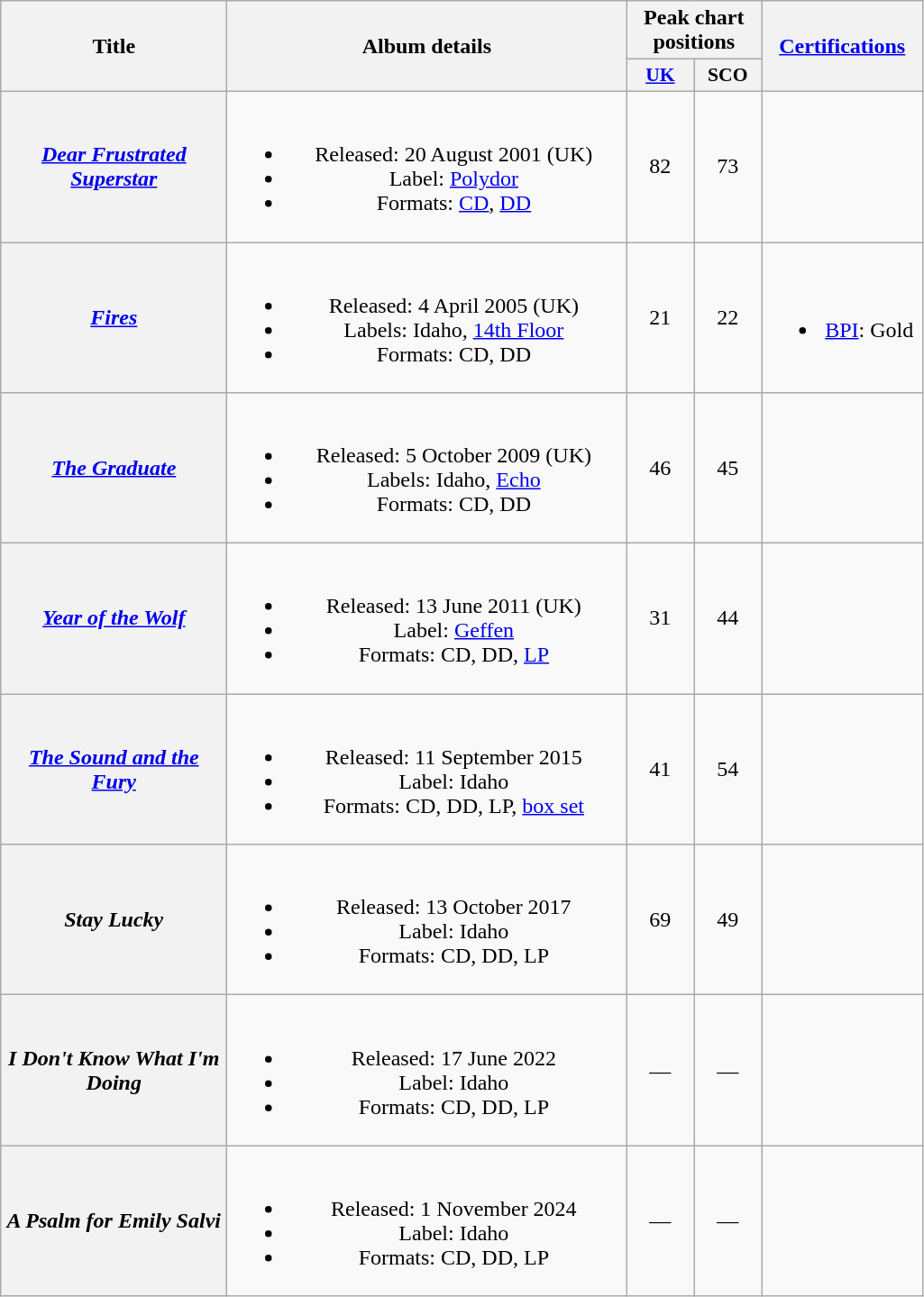<table class="wikitable plainrowheaders" style="text-align:center;">
<tr>
<th scope="col" rowspan="2" style="width:10em;">Title</th>
<th scope="col" rowspan="2" style="width:18em;">Album details</th>
<th scope="col" colspan="2">Peak chart positions</th>
<th scope="col" rowspan="2" style="width:7em;"><a href='#'>Certifications</a></th>
</tr>
<tr>
<th scope="col" style="width:3em;font-size:90%;"><a href='#'>UK</a><br></th>
<th scope="col" style="width:3em;font-size:90%;">SCO<br></th>
</tr>
<tr>
<th scope="row"><em><a href='#'>Dear Frustrated Superstar</a></em></th>
<td><br><ul><li>Released: 20 August 2001 <span>(UK)</span></li><li>Label: <a href='#'>Polydor</a></li><li>Formats: <a href='#'>CD</a>, <a href='#'>DD</a></li></ul></td>
<td>82</td>
<td>73</td>
<td></td>
</tr>
<tr>
<th scope="row"><em><a href='#'>Fires</a></em></th>
<td><br><ul><li>Released: 4 April 2005 <span>(UK)</span></li><li>Labels: Idaho, <a href='#'>14th Floor</a></li><li>Formats: CD, DD</li></ul></td>
<td>21</td>
<td>22</td>
<td><br><ul><li><a href='#'>BPI</a>: Gold</li></ul></td>
</tr>
<tr>
<th scope="row"><em><a href='#'>The Graduate</a></em></th>
<td><br><ul><li>Released: 5 October 2009 <span>(UK)</span></li><li>Labels: Idaho, <a href='#'>Echo</a></li><li>Formats: CD, DD</li></ul></td>
<td>46</td>
<td>45</td>
<td></td>
</tr>
<tr>
<th scope="row"><em><a href='#'>Year of the Wolf</a></em></th>
<td><br><ul><li>Released: 13 June 2011 <span>(UK)</span></li><li>Label: <a href='#'>Geffen</a></li><li>Formats: CD, DD, <a href='#'>LP</a></li></ul></td>
<td>31</td>
<td>44</td>
<td></td>
</tr>
<tr>
<th scope="row"><em><a href='#'>The Sound and the Fury</a></em></th>
<td><br><ul><li>Released: 11 September 2015</li><li>Label: Idaho</li><li>Formats: CD, DD, LP, <a href='#'>box set</a></li></ul></td>
<td>41</td>
<td>54</td>
<td></td>
</tr>
<tr>
<th scope="row"><em>Stay Lucky</em></th>
<td><br><ul><li>Released: 13 October 2017</li><li>Label: Idaho</li><li>Formats: CD, DD, LP</li></ul></td>
<td>69</td>
<td>49</td>
<td></td>
</tr>
<tr>
<th scope="row"><em>I Don't Know What I'm Doing</em></th>
<td><br><ul><li>Released: 17 June 2022</li><li>Label: Idaho</li><li>Formats: CD, DD, LP</li></ul></td>
<td>—</td>
<td>—</td>
<td></td>
</tr>
<tr>
<th scope="row"><em>A Psalm for Emily Salvi</em></th>
<td><br><ul><li>Released: 1 November 2024</li><li>Label: Idaho</li><li>Formats: CD, DD, LP</li></ul></td>
<td>—</td>
<td>—</td>
<td></td>
</tr>
</table>
